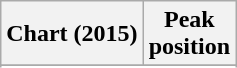<table class="wikitable sortable plainrowheaders" style="text-align:center">
<tr>
<th scope="col">Chart (2015)</th>
<th scope="col">Peak<br> position</th>
</tr>
<tr>
</tr>
<tr>
</tr>
<tr>
</tr>
<tr>
</tr>
<tr>
</tr>
<tr>
</tr>
<tr>
</tr>
<tr>
</tr>
</table>
